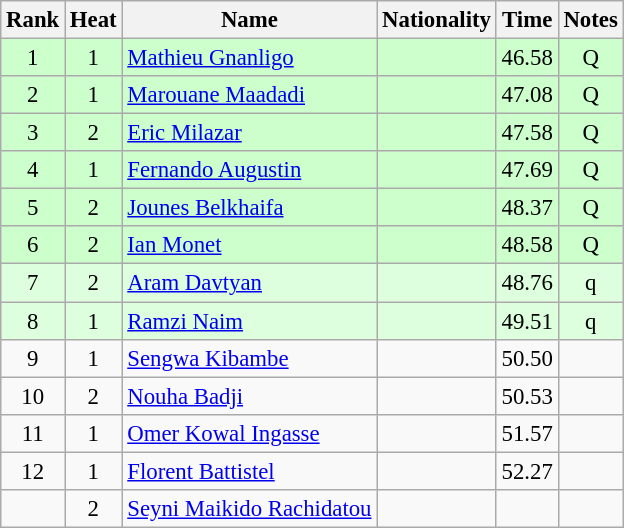<table class="wikitable sortable" style="text-align:center; font-size:95%">
<tr>
<th>Rank</th>
<th>Heat</th>
<th>Name</th>
<th>Nationality</th>
<th>Time</th>
<th>Notes</th>
</tr>
<tr bgcolor=ccffcc>
<td>1</td>
<td>1</td>
<td align=left><a href='#'>Mathieu Gnanligo</a></td>
<td align=left></td>
<td>46.58</td>
<td>Q</td>
</tr>
<tr bgcolor=ccffcc>
<td>2</td>
<td>1</td>
<td align=left><a href='#'>Marouane Maadadi</a></td>
<td align=left></td>
<td>47.08</td>
<td>Q</td>
</tr>
<tr bgcolor=ccffcc>
<td>3</td>
<td>2</td>
<td align=left><a href='#'>Eric Milazar</a></td>
<td align=left></td>
<td>47.58</td>
<td>Q</td>
</tr>
<tr bgcolor=ccffcc>
<td>4</td>
<td>1</td>
<td align=left><a href='#'>Fernando Augustin</a></td>
<td align=left></td>
<td>47.69</td>
<td>Q</td>
</tr>
<tr bgcolor=ccffcc>
<td>5</td>
<td>2</td>
<td align=left><a href='#'>Jounes Belkhaifa</a></td>
<td align=left></td>
<td>48.37</td>
<td>Q</td>
</tr>
<tr bgcolor=ccffcc>
<td>6</td>
<td>2</td>
<td align=left><a href='#'>Ian Monet</a></td>
<td align=left></td>
<td>48.58</td>
<td>Q</td>
</tr>
<tr bgcolor=ddffdd>
<td>7</td>
<td>2</td>
<td align=left><a href='#'>Aram Davtyan</a></td>
<td align=left></td>
<td>48.76</td>
<td>q</td>
</tr>
<tr bgcolor=ddffdd>
<td>8</td>
<td>1</td>
<td align=left><a href='#'>Ramzi Naim</a></td>
<td align=left></td>
<td>49.51</td>
<td>q</td>
</tr>
<tr>
<td>9</td>
<td>1</td>
<td align=left><a href='#'>Sengwa Kibambe</a></td>
<td align=left></td>
<td>50.50</td>
<td></td>
</tr>
<tr>
<td>10</td>
<td>2</td>
<td align=left><a href='#'>Nouha Badji</a></td>
<td align=left></td>
<td>50.53</td>
<td></td>
</tr>
<tr>
<td>11</td>
<td>1</td>
<td align=left><a href='#'>Omer Kowal Ingasse</a></td>
<td align=left></td>
<td>51.57</td>
<td></td>
</tr>
<tr>
<td>12</td>
<td>1</td>
<td align=left><a href='#'>Florent Battistel</a></td>
<td align=left></td>
<td>52.27</td>
<td></td>
</tr>
<tr>
<td></td>
<td>2</td>
<td align=left><a href='#'>Seyni Maikido Rachidatou</a></td>
<td align=left></td>
<td></td>
<td></td>
</tr>
</table>
